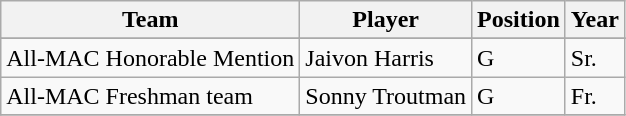<table class="wikitable" border="1">
<tr align=center>
<th style= >Team</th>
<th style= >Player</th>
<th style= >Position</th>
<th style= >Year</th>
</tr>
<tr align="center">
</tr>
<tr>
<td>All-MAC Honorable Mention</td>
<td>Jaivon Harris</td>
<td>G</td>
<td>Sr.</td>
</tr>
<tr>
<td>All-MAC Freshman team</td>
<td>Sonny Troutman</td>
<td>G</td>
<td>Fr.</td>
</tr>
<tr>
</tr>
</table>
